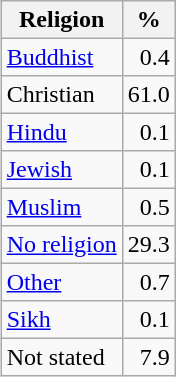<table class="wikitable sortable" style="float:right; line-height:1.1em; border:1px #000; margin-left:0; text-align:right;">
<tr>
<th>Religion</th>
<th>%</th>
</tr>
<tr style="line-height: 1.1em">
<td align=left><a href='#'>Buddhist</a></td>
<td>0.4</td>
</tr>
<tr style="line-height: 1.1em">
<td align=left>Christian</td>
<td>61.0</td>
</tr>
<tr style="line-height: 1.1em">
<td align=left><a href='#'>Hindu</a></td>
<td>0.1</td>
</tr>
<tr style="line-height: 1.1em">
<td align=left><a href='#'>Jewish</a></td>
<td>0.1</td>
</tr>
<tr style="line-height: 1.1em">
<td align=left><a href='#'>Muslim</a></td>
<td>0.5</td>
</tr>
<tr style="line-height: 1.1em">
<td align=left><a href='#'>No religion</a></td>
<td>29.3</td>
</tr>
<tr style="line-height: 1.1em">
<td align=left><a href='#'>Other</a></td>
<td>0.7</td>
</tr>
<tr style="line-height: 1.1em">
<td align=left><a href='#'>Sikh</a></td>
<td>0.1</td>
</tr>
<tr style="line-height: 1.1em">
<td align=left>Not stated</td>
<td>7.9</td>
</tr>
</table>
